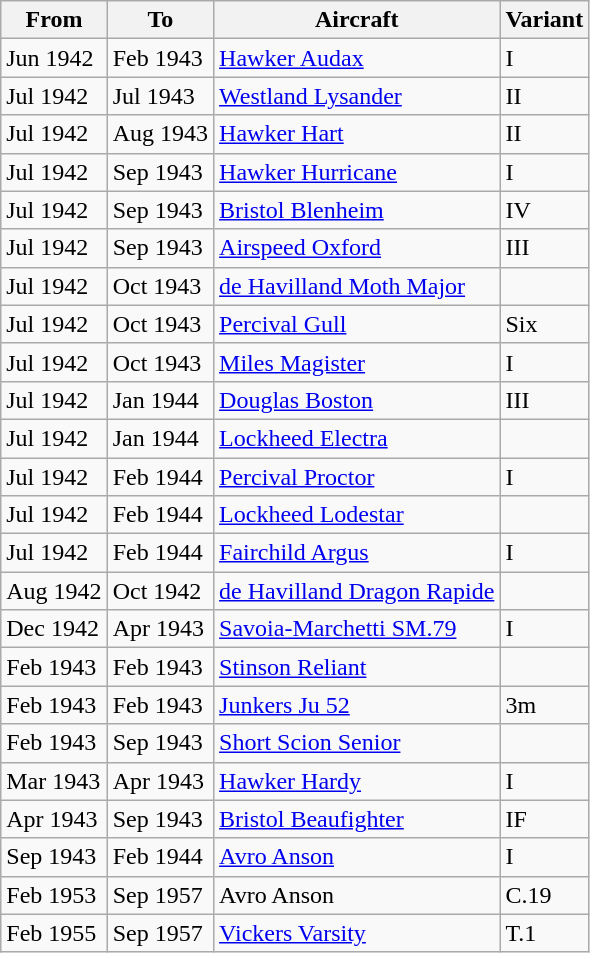<table class="wikitable">
<tr>
<th>From</th>
<th>To</th>
<th>Aircraft</th>
<th>Variant</th>
</tr>
<tr>
<td>Jun 1942</td>
<td>Feb 1943</td>
<td><a href='#'>Hawker Audax</a></td>
<td>I</td>
</tr>
<tr>
<td>Jul 1942</td>
<td>Jul 1943</td>
<td><a href='#'>Westland Lysander</a></td>
<td>II</td>
</tr>
<tr>
<td>Jul 1942</td>
<td>Aug 1943</td>
<td><a href='#'>Hawker Hart</a></td>
<td>II</td>
</tr>
<tr>
<td>Jul 1942</td>
<td>Sep 1943</td>
<td><a href='#'>Hawker Hurricane</a></td>
<td>I</td>
</tr>
<tr>
<td>Jul 1942</td>
<td>Sep 1943</td>
<td><a href='#'>Bristol Blenheim</a></td>
<td>IV</td>
</tr>
<tr>
<td>Jul 1942</td>
<td>Sep 1943</td>
<td><a href='#'>Airspeed Oxford</a></td>
<td>III</td>
</tr>
<tr>
<td>Jul 1942</td>
<td>Oct 1943</td>
<td><a href='#'>de Havilland Moth Major</a></td>
<td></td>
</tr>
<tr>
<td>Jul 1942</td>
<td>Oct 1943</td>
<td><a href='#'>Percival Gull</a></td>
<td>Six</td>
</tr>
<tr>
<td>Jul 1942</td>
<td>Oct 1943</td>
<td><a href='#'>Miles Magister</a></td>
<td>I</td>
</tr>
<tr>
<td>Jul 1942</td>
<td>Jan 1944</td>
<td><a href='#'>Douglas Boston</a></td>
<td>III</td>
</tr>
<tr>
<td>Jul 1942</td>
<td>Jan 1944</td>
<td><a href='#'>Lockheed Electra</a></td>
<td></td>
</tr>
<tr>
<td>Jul 1942</td>
<td>Feb 1944</td>
<td><a href='#'>Percival Proctor</a></td>
<td>I</td>
</tr>
<tr>
<td>Jul 1942</td>
<td>Feb 1944</td>
<td><a href='#'>Lockheed Lodestar</a></td>
<td></td>
</tr>
<tr>
<td>Jul 1942</td>
<td>Feb 1944</td>
<td><a href='#'>Fairchild Argus</a></td>
<td>I</td>
</tr>
<tr>
<td>Aug 1942</td>
<td>Oct 1942</td>
<td><a href='#'>de Havilland Dragon Rapide</a></td>
<td></td>
</tr>
<tr>
<td>Dec 1942</td>
<td>Apr 1943</td>
<td><a href='#'>Savoia-Marchetti SM.79</a></td>
<td>I</td>
</tr>
<tr>
<td>Feb 1943</td>
<td>Feb 1943</td>
<td><a href='#'>Stinson Reliant</a></td>
<td></td>
</tr>
<tr>
<td>Feb 1943</td>
<td>Feb 1943</td>
<td><a href='#'>Junkers Ju 52</a></td>
<td>3m</td>
</tr>
<tr>
<td>Feb 1943</td>
<td>Sep 1943</td>
<td><a href='#'>Short Scion Senior</a></td>
<td></td>
</tr>
<tr>
<td>Mar 1943</td>
<td>Apr 1943</td>
<td><a href='#'>Hawker Hardy</a></td>
<td>I</td>
</tr>
<tr>
<td>Apr 1943</td>
<td>Sep 1943</td>
<td><a href='#'>Bristol Beaufighter</a></td>
<td>IF</td>
</tr>
<tr>
<td>Sep 1943</td>
<td>Feb 1944</td>
<td><a href='#'>Avro Anson</a></td>
<td>I</td>
</tr>
<tr>
<td>Feb 1953</td>
<td>Sep 1957</td>
<td>Avro Anson</td>
<td>C.19</td>
</tr>
<tr>
<td>Feb 1955</td>
<td>Sep 1957</td>
<td><a href='#'>Vickers Varsity</a></td>
<td>T.1</td>
</tr>
</table>
